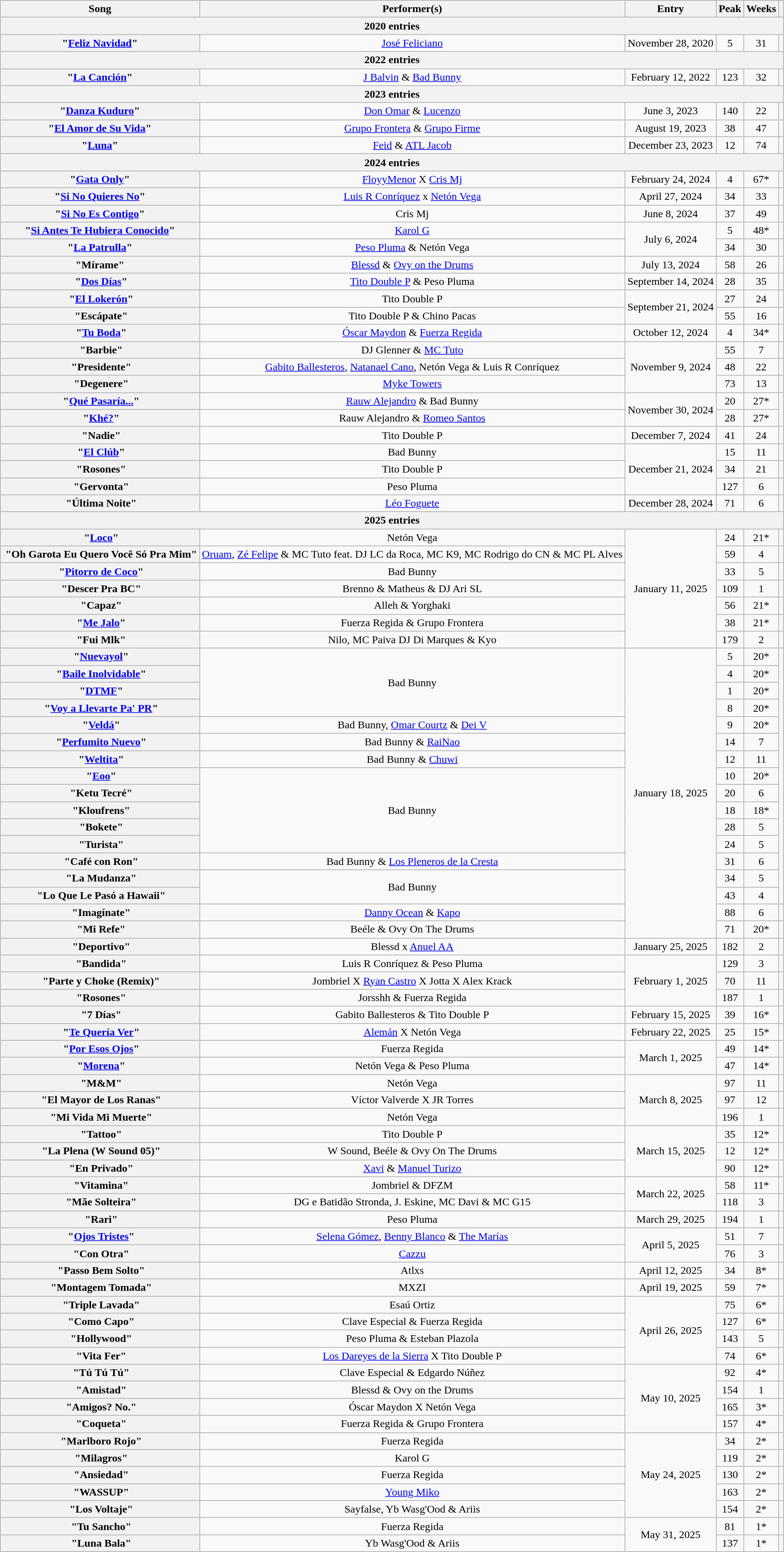<table class="wikitable plainrowheaders sortable" style="text-align:center;">
<tr>
<th>Song</th>
<th>Performer(s)</th>
<th>Entry</th>
<th>Peak</th>
<th>Weeks</th>
<th scope=col class=unsortable></th>
</tr>
<tr>
<th colspan="6">2020 entries</th>
</tr>
<tr>
<th>"<a href='#'>Feliz Navidad</a>"</th>
<td><a href='#'>José Feliciano</a></td>
<td>November 28, 2020</td>
<td>5</td>
<td>31</td>
<td></td>
</tr>
<tr>
<th colspan="6">2022 entries</th>
</tr>
<tr>
<th>"<a href='#'>La Canción</a>"</th>
<td><a href='#'>J Balvin</a> & <a href='#'>Bad Bunny</a></td>
<td>February 12, 2022</td>
<td>123</td>
<td>32</td>
<td></td>
</tr>
<tr>
<th colspan="6">2023 entries</th>
</tr>
<tr>
<th>"<a href='#'>Danza Kuduro</a>"</th>
<td><a href='#'>Don Omar</a> & <a href='#'>Lucenzo</a></td>
<td>June 3, 2023</td>
<td>140</td>
<td>22</td>
<td></td>
</tr>
<tr>
<th>"<a href='#'>El Amor de Su Vida</a>"</th>
<td><a href='#'>Grupo Frontera</a> & <a href='#'>Grupo Firme</a></td>
<td>August 19, 2023</td>
<td>38</td>
<td>47</td>
<td></td>
</tr>
<tr>
<th>"<a href='#'>Luna</a>"</th>
<td><a href='#'>Feid</a> & <a href='#'>ATL Jacob</a></td>
<td>December 23, 2023</td>
<td>12</td>
<td>74</td>
<td></td>
</tr>
<tr>
<th colspan="6">2024 entries</th>
</tr>
<tr>
<th>"<a href='#'>Gata Only</a>"</th>
<td><a href='#'>FloyyMenor</a> X <a href='#'>Cris Mj</a></td>
<td>February 24, 2024</td>
<td>4</td>
<td>67*</td>
<td></td>
</tr>
<tr>
<th>"<a href='#'>Si No Quieres No</a>"</th>
<td><a href='#'>Luis R Conríquez</a> x <a href='#'>Netón Vega</a></td>
<td>April 27, 2024</td>
<td>34</td>
<td>33</td>
<td></td>
</tr>
<tr>
<th>"<a href='#'>Si No Es Contigo</a>"</th>
<td>Cris Mj</td>
<td>June 8, 2024</td>
<td>37</td>
<td>49</td>
<td></td>
</tr>
<tr>
<th>"<a href='#'>Si Antes Te Hubiera Conocido</a>"</th>
<td><a href='#'>Karol G</a></td>
<td rowspan="2">July 6, 2024</td>
<td>5</td>
<td>48*</td>
<td></td>
</tr>
<tr>
<th>"<a href='#'>La Patrulla</a>"</th>
<td><a href='#'>Peso Pluma</a> & Netón Vega</td>
<td>34</td>
<td>30</td>
<td></td>
</tr>
<tr>
<th>"Mírame"</th>
<td><a href='#'>Blessd</a> & <a href='#'>Ovy on the Drums</a></td>
<td>July 13, 2024</td>
<td>58</td>
<td>26</td>
<td></td>
</tr>
<tr>
<th> "<a href='#'>Dos Días</a>"</th>
<td><a href='#'>Tito Double P</a> & Peso Pluma</td>
<td>September 14, 2024</td>
<td>28</td>
<td>35</td>
<td></td>
</tr>
<tr>
<th> "<a href='#'>El Lokerón</a>"</th>
<td>Tito Double P</td>
<td rowspan="2">September 21, 2024</td>
<td>27</td>
<td>24</td>
<td></td>
</tr>
<tr>
<th> "Escápate"</th>
<td>Tito Double P & Chino Pacas</td>
<td>55</td>
<td>16</td>
<td></td>
</tr>
<tr>
<th> "<a href='#'>Tu Boda</a>"</th>
<td><a href='#'>Óscar Maydon</a> & <a href='#'>Fuerza Regida</a></td>
<td>October 12, 2024</td>
<td>4</td>
<td>34*</td>
<td></td>
</tr>
<tr>
<th> "Barbie"</th>
<td>DJ Glenner & <a href='#'>MC Tuto</a></td>
<td rowspan="3">November 9, 2024</td>
<td>55</td>
<td>7</td>
<td></td>
</tr>
<tr>
<th> "Presidente"</th>
<td><a href='#'>Gabito Ballesteros</a>, <a href='#'>Natanael Cano</a>, Netón Vega & Luis R Conríquez</td>
<td>48</td>
<td>22</td>
<td></td>
</tr>
<tr>
<th> "Degenere"</th>
<td><a href='#'>Myke Towers</a></td>
<td>73</td>
<td>13</td>
<td></td>
</tr>
<tr>
<th> "<a href='#'>Qué Pasaría...</a>"</th>
<td><a href='#'>Rauw Alejandro</a> & Bad Bunny</td>
<td rowspan="2">November 30, 2024</td>
<td>20</td>
<td>27*</td>
<td rowspan="2"></td>
</tr>
<tr>
<th> "<a href='#'>Khé?</a>"</th>
<td>Rauw Alejandro & <a href='#'>Romeo Santos</a></td>
<td>28</td>
<td>27*</td>
</tr>
<tr>
<th> "Nadie"</th>
<td>Tito Double P</td>
<td>December 7, 2024</td>
<td>41</td>
<td>24</td>
<td></td>
</tr>
<tr>
<th> "<a href='#'>El Clúb</a>"</th>
<td>Bad Bunny</td>
<td rowspan="3">December 21, 2024</td>
<td>15</td>
<td>11</td>
<td></td>
</tr>
<tr>
<th> "Rosones"</th>
<td>Tito Double P</td>
<td>34</td>
<td>21</td>
<td></td>
</tr>
<tr>
<th> "Gervonta"</th>
<td>Peso Pluma</td>
<td>127</td>
<td>6</td>
<td></td>
</tr>
<tr>
<th> "Última Noite"</th>
<td><a href='#'>Léo Foguete</a></td>
<td>December 28, 2024</td>
<td>71</td>
<td>6</td>
<td></td>
</tr>
<tr>
<th colspan="6">2025 entries</th>
</tr>
<tr>
<th> "<a href='#'>Loco</a>"</th>
<td>Netón Vega</td>
<td rowspan="7">January 11, 2025</td>
<td>24</td>
<td>21*</td>
<td></td>
</tr>
<tr>
<th> "Oh Garota Eu Quero Você Só Pra Mim"</th>
<td><a href='#'>Oruam</a>, <a href='#'>Zé Felipe</a> & MC Tuto feat. DJ LC da Roca, MC K9, MC Rodrigo do CN & MC PL Alves</td>
<td>59</td>
<td>4</td>
<td></td>
</tr>
<tr>
<th> "<a href='#'>Pitorro de Coco</a>"</th>
<td>Bad Bunny</td>
<td>33</td>
<td>5</td>
<td></td>
</tr>
<tr>
<th> "Descer Pra BC"</th>
<td>Brenno & Matheus & DJ Ari SL</td>
<td>109</td>
<td>1</td>
<td></td>
</tr>
<tr>
<th> "Capaz"</th>
<td>Alleh & Yorghaki</td>
<td>56</td>
<td>21*</td>
<td></td>
</tr>
<tr>
<th> "<a href='#'>Me Jalo</a>"</th>
<td>Fuerza Regida & Grupo Frontera</td>
<td>38</td>
<td>21*</td>
<td></td>
</tr>
<tr>
<th> "Fui Mlk"</th>
<td>Nilo, MC Paiva DJ Di Marques & Kyo</td>
<td>179</td>
<td>2</td>
<td></td>
</tr>
<tr>
<th> "<a href='#'>Nuevayol</a>"</th>
<td rowspan="4">Bad Bunny</td>
<td rowspan="17">January 18, 2025</td>
<td>5</td>
<td>20*</td>
<td rowspan="15"></td>
</tr>
<tr>
<th> "<a href='#'>Baile Inolvidable</a>"</th>
<td>4</td>
<td>20*</td>
</tr>
<tr>
<th> "<a href='#'>DTMF</a>"</th>
<td>1</td>
<td>20*</td>
</tr>
<tr>
<th> "<a href='#'>Voy a Llevarte Pa' PR</a>"</th>
<td>8</td>
<td>20*</td>
</tr>
<tr>
<th> "<a href='#'>Veldá</a>"</th>
<td>Bad Bunny, <a href='#'>Omar Courtz</a> & <a href='#'>Dei V</a></td>
<td>9</td>
<td>20*</td>
</tr>
<tr>
<th> "<a href='#'>Perfumito Nuevo</a>"</th>
<td>Bad Bunny & <a href='#'>RaiNao</a></td>
<td>14</td>
<td>7</td>
</tr>
<tr>
<th> "<a href='#'>Weltita</a>"</th>
<td>Bad Bunny & <a href='#'>Chuwi</a></td>
<td>12</td>
<td>11</td>
</tr>
<tr>
<th> "<a href='#'>Eoo</a>"</th>
<td rowspan="5">Bad Bunny</td>
<td>10</td>
<td>20*</td>
</tr>
<tr>
<th> "Ketu Tecré"</th>
<td>20</td>
<td>6</td>
</tr>
<tr>
<th> "Kloufrens"</th>
<td>18</td>
<td>18*</td>
</tr>
<tr>
<th> "Bokete"</th>
<td>28</td>
<td>5</td>
</tr>
<tr>
<th> "Turista"</th>
<td>24</td>
<td>5</td>
</tr>
<tr>
<th> "Café con Ron"</th>
<td>Bad Bunny & <a href='#'>Los Pleneros de la Cresta</a></td>
<td>31</td>
<td>6</td>
</tr>
<tr>
<th> "La Mudanza"</th>
<td rowspan="2">Bad Bunny</td>
<td>34</td>
<td>5</td>
</tr>
<tr>
<th> "Lo Que Le Pasó a Hawaii"</th>
<td>43</td>
<td>4</td>
</tr>
<tr>
<th> "Imagínate"</th>
<td><a href='#'>Danny Ocean</a> & <a href='#'>Kapo</a></td>
<td>88</td>
<td>6</td>
<td></td>
</tr>
<tr>
<th> "Mi Refe"</th>
<td>Beéle & Ovy On The Drums</td>
<td>71</td>
<td>20*</td>
<td></td>
</tr>
<tr>
<th> "Deportivo"</th>
<td>Blessd x <a href='#'>Anuel AA</a></td>
<td>January 25, 2025</td>
<td>182</td>
<td>2</td>
<td></td>
</tr>
<tr>
<th> "Bandida"</th>
<td>Luis R Conríquez & Peso Pluma</td>
<td rowspan="3">February 1, 2025</td>
<td>129</td>
<td>3</td>
<td></td>
</tr>
<tr>
<th> "Parte y Choke (Remix)"</th>
<td>Jombriel X <a href='#'>Ryan Castro</a> X Jotta X Alex Krack</td>
<td>70</td>
<td>11</td>
<td></td>
</tr>
<tr>
<th> "Rosones"</th>
<td>Jorsshh & Fuerza Regida</td>
<td>187</td>
<td>1</td>
<td></td>
</tr>
<tr>
<th> "7 Días"</th>
<td>Gabito Ballesteros & Tito Double P</td>
<td>February 15, 2025</td>
<td>39</td>
<td>16*</td>
<td></td>
</tr>
<tr>
<th> "<a href='#'>Te Quería Ver</a>"</th>
<td><a href='#'>Alemán</a> X Netón Vega</td>
<td>February 22, 2025</td>
<td>25</td>
<td>15*</td>
<td></td>
</tr>
<tr>
<th> "<a href='#'>Por Esos Ojos</a>"</th>
<td>Fuerza Regida</td>
<td rowspan="2">March 1, 2025</td>
<td>49</td>
<td>14*</td>
<td></td>
</tr>
<tr>
<th> "<a href='#'>Morena</a>"</th>
<td>Netón Vega & Peso Pluma</td>
<td>47</td>
<td>14*</td>
<td></td>
</tr>
<tr>
<th> "M&M"</th>
<td>Netón Vega</td>
<td rowspan="3">March 8, 2025</td>
<td>97</td>
<td>11</td>
<td></td>
</tr>
<tr>
<th> "El Mayor de Los Ranas"</th>
<td>Víctor Valverde X JR Torres</td>
<td>97</td>
<td>12</td>
<td></td>
</tr>
<tr>
<th> "Mi Vida Mi Muerte"</th>
<td>Netón Vega</td>
<td>196</td>
<td>1</td>
<td></td>
</tr>
<tr>
<th> "Tattoo"</th>
<td>Tito Double P</td>
<td rowspan="3">March 15, 2025</td>
<td>35</td>
<td>12*</td>
<td></td>
</tr>
<tr>
<th> "La Plena (W Sound 05)"</th>
<td>W Sound, Beéle & Ovy On The Drums</td>
<td>12</td>
<td>12*</td>
<td></td>
</tr>
<tr>
<th> "En Privado"</th>
<td><a href='#'>Xavi</a> & <a href='#'>Manuel Turizo</a></td>
<td>90</td>
<td>12*</td>
<td></td>
</tr>
<tr>
<th> "Vitamina"</th>
<td>Jombriel & DFZM</td>
<td rowspan="2">March 22, 2025</td>
<td>58</td>
<td>11*</td>
<td></td>
</tr>
<tr>
<th> "Mãe Solteira"</th>
<td>DG e Batidão Stronda, J. Eskine, MC Davi & MC G15</td>
<td>118</td>
<td>3</td>
<td></td>
</tr>
<tr>
<th> "Rari"</th>
<td>Peso Pluma</td>
<td>March 29, 2025</td>
<td>194</td>
<td>1</td>
<td></td>
</tr>
<tr>
<th> "<a href='#'>Ojos Tristes</a>"</th>
<td><a href='#'>Selena Gómez</a>, <a href='#'>Benny Blanco</a> & <a href='#'>The Marías</a></td>
<td rowspan="2">April 5, 2025</td>
<td>51</td>
<td>7</td>
<td></td>
</tr>
<tr>
<th> "Con Otra"</th>
<td><a href='#'>Cazzu</a></td>
<td>76</td>
<td>3</td>
<td></td>
</tr>
<tr>
<th> "Passo Bem Solto"</th>
<td>Atlxs</td>
<td>April 12, 2025</td>
<td>34</td>
<td>8*</td>
<td></td>
</tr>
<tr>
<th> "Montagem Tomada"</th>
<td>MXZI</td>
<td>April 19, 2025</td>
<td>59</td>
<td>7*</td>
<td></td>
</tr>
<tr>
<th> "Triple Lavada"</th>
<td>Esaú Ortiz</td>
<td rowspan="4">April 26, 2025</td>
<td>75</td>
<td>6*</td>
<td></td>
</tr>
<tr>
<th> "Como Capo"</th>
<td>Clave Especial & Fuerza Regida</td>
<td>127</td>
<td>6*</td>
<td></td>
</tr>
<tr>
<th> "Hollywood"</th>
<td>Peso Pluma & Esteban Plazola</td>
<td>143</td>
<td>5</td>
<td></td>
</tr>
<tr>
<th> "Vita Fer"</th>
<td><a href='#'>Los Dareyes de la Sierra</a> X Tito Double P</td>
<td>74</td>
<td>6*</td>
<td></td>
</tr>
<tr>
<th> "Tú Tú Tú"</th>
<td>Clave Especial & Edgardo Núñez</td>
<td rowspan="4">May 10, 2025</td>
<td>92</td>
<td>4*</td>
<td></td>
</tr>
<tr>
<th> "Amistad"</th>
<td>Blessd & Ovy on the Drums</td>
<td>154</td>
<td>1</td>
<td></td>
</tr>
<tr>
<th> "Amigos? No."</th>
<td>Óscar Maydon X Netón Vega</td>
<td>165</td>
<td>3*</td>
<td></td>
</tr>
<tr>
<th> "Coqueta"</th>
<td>Fuerza Regida & Grupo Frontera</td>
<td>157</td>
<td>4*</td>
<td></td>
</tr>
<tr>
<th> "Marlboro Rojo"</th>
<td>Fuerza Regida</td>
<td rowspan="5">May 24, 2025</td>
<td>34</td>
<td>2*</td>
<td></td>
</tr>
<tr>
<th> "Milagros"</th>
<td>Karol G</td>
<td>119</td>
<td>2*</td>
<td></td>
</tr>
<tr>
<th> "Ansiedad"</th>
<td>Fuerza Regida</td>
<td>130</td>
<td>2*</td>
<td></td>
</tr>
<tr>
<th> "WASSUP"</th>
<td><a href='#'>Young Miko</a></td>
<td>163</td>
<td>2*</td>
<td></td>
</tr>
<tr>
<th> "Los Voltaje"</th>
<td>Sayfalse, Yb Wasg'Ood & Ariis</td>
<td>154</td>
<td>2*</td>
<td></td>
</tr>
<tr>
<th> "Tu Sancho"</th>
<td>Fuerza Regida</td>
<td rowspan="2">May 31, 2025</td>
<td>81</td>
<td>1*</td>
<td></td>
</tr>
<tr>
<th> "Luna Bala"</th>
<td>Yb Wasg'Ood & Ariis</td>
<td>137</td>
<td>1*</td>
<td></td>
</tr>
</table>
